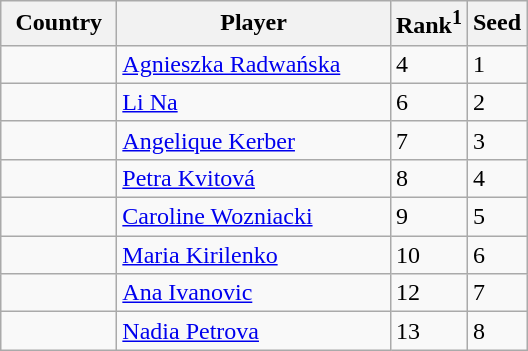<table class="wikitable" border="1">
<tr>
<th width="70">Country</th>
<th width="175">Player</th>
<th>Rank<sup>1</sup></th>
<th>Seed</th>
</tr>
<tr>
<td></td>
<td><a href='#'>Agnieszka Radwańska</a></td>
<td>4</td>
<td>1</td>
</tr>
<tr>
<td></td>
<td><a href='#'>Li Na</a></td>
<td>6</td>
<td>2</td>
</tr>
<tr>
<td></td>
<td><a href='#'>Angelique Kerber</a></td>
<td>7</td>
<td>3</td>
</tr>
<tr>
<td></td>
<td><a href='#'>Petra Kvitová</a></td>
<td>8</td>
<td>4</td>
</tr>
<tr>
<td></td>
<td><a href='#'>Caroline Wozniacki</a></td>
<td>9</td>
<td>5</td>
</tr>
<tr>
<td></td>
<td><a href='#'>Maria Kirilenko</a></td>
<td>10</td>
<td>6</td>
</tr>
<tr>
<td></td>
<td><a href='#'>Ana Ivanovic</a></td>
<td>12</td>
<td>7</td>
</tr>
<tr>
<td></td>
<td><a href='#'>Nadia Petrova</a></td>
<td>13</td>
<td>8</td>
</tr>
</table>
